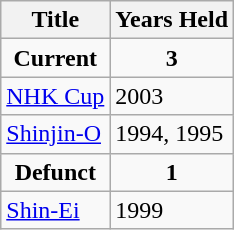<table class="wikitable">
<tr>
<th>Title</th>
<th>Years Held</th>
</tr>
<tr>
<td align="center"><strong>Current</strong></td>
<td align="center"><strong>3</strong></td>
</tr>
<tr>
<td> <a href='#'>NHK Cup</a></td>
<td>2003</td>
</tr>
<tr>
<td> <a href='#'>Shinjin-O</a></td>
<td>1994, 1995</td>
</tr>
<tr>
<td align="center"><strong>Defunct</strong></td>
<td align="center"><strong>1</strong></td>
</tr>
<tr>
<td> <a href='#'>Shin-Ei</a></td>
<td>1999</td>
</tr>
</table>
